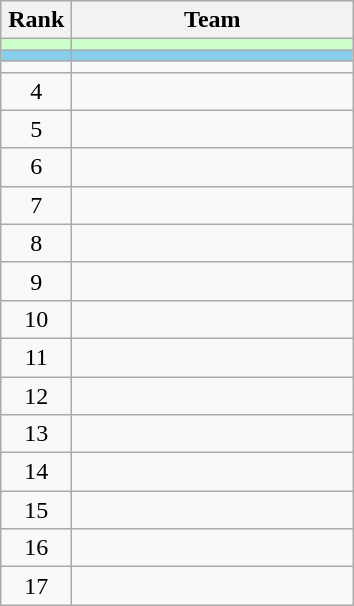<table class="wikitable" style="text-align: center;">
<tr>
<th width=40>Rank</th>
<th width=180>Team</th>
</tr>
<tr bgcolor=#CCFFCC>
<td></td>
<td align="left"></td>
</tr>
<tr bgcolor=#87ceeb>
<td></td>
<td align="left"></td>
</tr>
<tr>
<td></td>
<td align="left"></td>
</tr>
<tr>
<td>4</td>
<td align="left"></td>
</tr>
<tr>
<td>5</td>
<td align="left"></td>
</tr>
<tr>
<td>6</td>
<td align="left"></td>
</tr>
<tr>
<td>7</td>
<td align="left"></td>
</tr>
<tr>
<td>8</td>
<td align="left"></td>
</tr>
<tr>
<td>9</td>
<td align="left"></td>
</tr>
<tr>
<td>10</td>
<td align="left"></td>
</tr>
<tr>
<td>11</td>
<td align="left"></td>
</tr>
<tr>
<td>12</td>
<td align="left"></td>
</tr>
<tr>
<td>13</td>
<td align="left"></td>
</tr>
<tr>
<td>14</td>
<td align="left"></td>
</tr>
<tr>
<td>15</td>
<td align="left"></td>
</tr>
<tr>
<td>16</td>
<td align="left"></td>
</tr>
<tr>
<td>17</td>
<td align="left"></td>
</tr>
</table>
